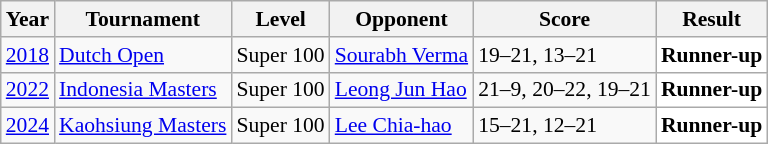<table class="sortable wikitable" style="font-size: 90%;">
<tr>
<th>Year</th>
<th>Tournament</th>
<th>Level</th>
<th>Opponent</th>
<th>Score</th>
<th>Result</th>
</tr>
<tr>
<td align="center"><a href='#'>2018</a></td>
<td align="left"><a href='#'>Dutch Open</a></td>
<td align="left">Super 100</td>
<td align="left"> <a href='#'>Sourabh Verma</a></td>
<td align="left">19–21, 13–21</td>
<td style="text-align:left; background:white"><strong> Runner-up</strong></td>
</tr>
<tr>
<td align="center"><a href='#'>2022</a></td>
<td align="left"><a href='#'>Indonesia Masters</a></td>
<td align="left">Super 100</td>
<td align="left"> <a href='#'>Leong Jun Hao</a></td>
<td align="left">21–9, 20–22, 19–21</td>
<td style="text-align:left; background:white"><strong> Runner-up</strong></td>
</tr>
<tr>
<td align="center"><a href='#'>2024</a></td>
<td align="left"><a href='#'>Kaohsiung Masters</a></td>
<td align="left">Super 100</td>
<td align="left"> <a href='#'>Lee Chia-hao</a></td>
<td align="left">15–21, 12–21</td>
<td style="text-align:left; background:white"><strong> Runner-up</strong></td>
</tr>
</table>
